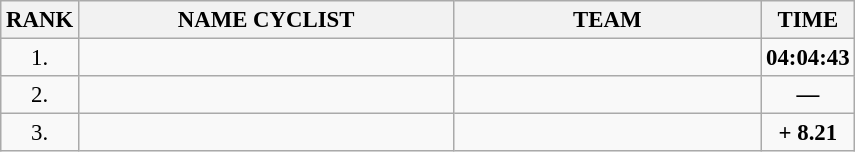<table class="wikitable" style="font-size:95%;">
<tr>
<th>RANK</th>
<th align="left" style="width: 16em">NAME CYCLIST</th>
<th align="left" style="width: 13em">TEAM</th>
<th>TIME</th>
</tr>
<tr>
<td align="center">1.</td>
<td></td>
<td></td>
<td align="center"><strong>04:04:43</strong></td>
</tr>
<tr>
<td align="center">2.</td>
<td></td>
<td></td>
<td align="center"><strong>—</strong></td>
</tr>
<tr>
<td align="center">3.</td>
<td></td>
<td></td>
<td align="center"><strong>+ 8.21</strong></td>
</tr>
</table>
